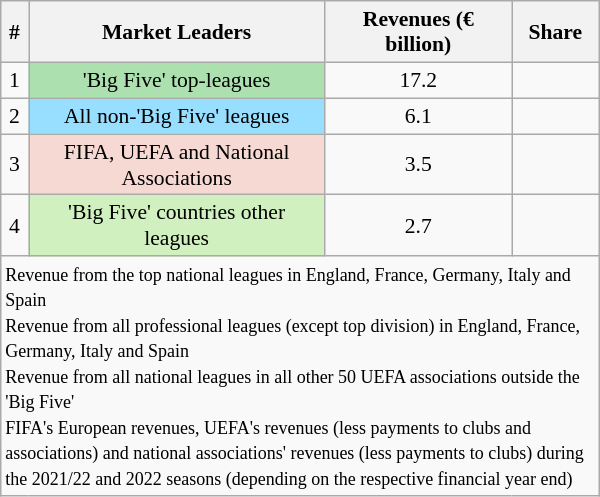<table class="wikitable sortable" style="text-align:center;font-size:90%; max-width:400px; float:right;margin-left:1em;clear:right">
<tr>
<th>#</th>
<th>Market Leaders</th>
<th>Revenues (€ billion)</th>
<th>Share</th>
</tr>
<tr>
<td>1</td>
<td style="background:#ACE1AF">'Big Five' top-leagues</td>
<td>17.2</td>
<td></td>
</tr>
<tr>
<td>2</td>
<td style="background:#97DEFF">All non-'Big Five' leagues</td>
<td>6.1</td>
<td></td>
</tr>
<tr>
<td>3</td>
<td style="background:#F7D9D3">FIFA, UEFA and National Associations</td>
<td>3.5</td>
<td></td>
</tr>
<tr>
<td>4</td>
<td style="background:#D0F0C0">'Big Five' countries other leagues</td>
<td>2.7</td>
<td></td>
</tr>
<tr class="sortbottom">
<td style="text-align:left" colspan="4"><small> Revenue from the top national leagues in England, France, Germany, Italy and Spain<br> Revenue from all professional leagues (except top division) in England, France, Germany, Italy and Spain<br> Revenue from all national leagues in all other 50 UEFA associations outside the 'Big Five'<br> FIFA's European revenues, UEFA's revenues (less payments to clubs and associations) and national associations' revenues (less payments to clubs) during the 2021/22 and 2022 seasons (depending on the respective financial year end)</small></td>
</tr>
</table>
